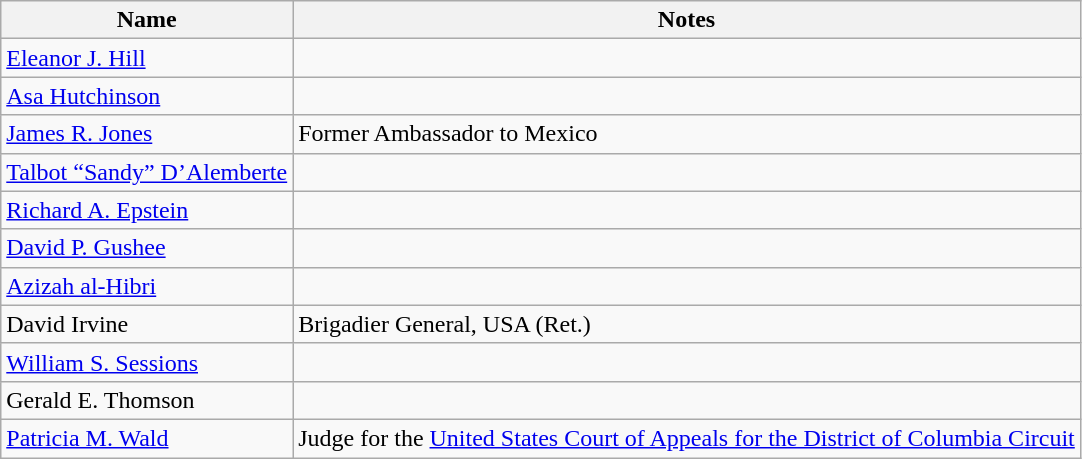<table class="wikitable sortable">
<tr>
<th scope=”col”>Name</th>
<th scope=”col”>Notes</th>
</tr>
<tr>
<td><a href='#'>Eleanor J. Hill</a></td>
<td></td>
</tr>
<tr>
<td><a href='#'>Asa Hutchinson</a></td>
<td></td>
</tr>
<tr>
<td><a href='#'>James R. Jones</a></td>
<td>Former Ambassador to Mexico</td>
</tr>
<tr>
<td><a href='#'>Talbot “Sandy” D’Alemberte</a></td>
<td></td>
</tr>
<tr>
<td><a href='#'>Richard A. Epstein</a></td>
<td></td>
</tr>
<tr>
<td><a href='#'>David P. Gushee</a></td>
<td></td>
</tr>
<tr>
<td><a href='#'>Azizah al-Hibri</a></td>
<td></td>
</tr>
<tr>
<td>David Irvine</td>
<td>Brigadier General, USA (Ret.)</td>
</tr>
<tr>
<td><a href='#'>William S. Sessions</a></td>
<td></td>
</tr>
<tr>
<td>Gerald E. Thomson</td>
<td></td>
</tr>
<tr>
<td><a href='#'>Patricia M. Wald</a></td>
<td>Judge for the <a href='#'>United States Court of Appeals for the District of Columbia Circuit</a></td>
</tr>
</table>
